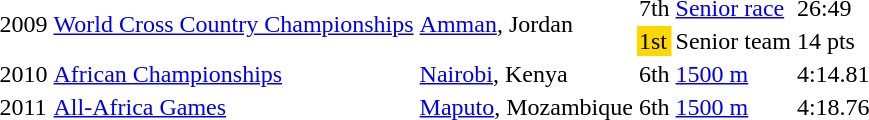<table>
<tr>
<td rowspan=2>2009</td>
<td rowspan=2><a href='#'>World Cross Country Championships</a></td>
<td rowspan=2><a href='#'>Amman</a>, Jordan</td>
<td>7th</td>
<td><a href='#'>Senior race</a></td>
<td>26:49</td>
</tr>
<tr>
<td bgcolor=gold>1st</td>
<td>Senior team</td>
<td>14 pts</td>
</tr>
<tr>
<td>2010</td>
<td><a href='#'>African Championships</a></td>
<td><a href='#'>Nairobi</a>, Kenya</td>
<td>6th</td>
<td><a href='#'>1500 m</a></td>
<td>4:14.81</td>
</tr>
<tr>
<td>2011</td>
<td><a href='#'>All-Africa Games</a></td>
<td><a href='#'>Maputo</a>, Mozambique</td>
<td>6th</td>
<td><a href='#'>1500 m</a></td>
<td>4:18.76</td>
</tr>
<tr>
</tr>
</table>
